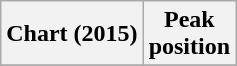<table class="wikitable">
<tr>
<th>Chart (2015)</th>
<th>Peak<br>position</th>
</tr>
<tr>
</tr>
</table>
